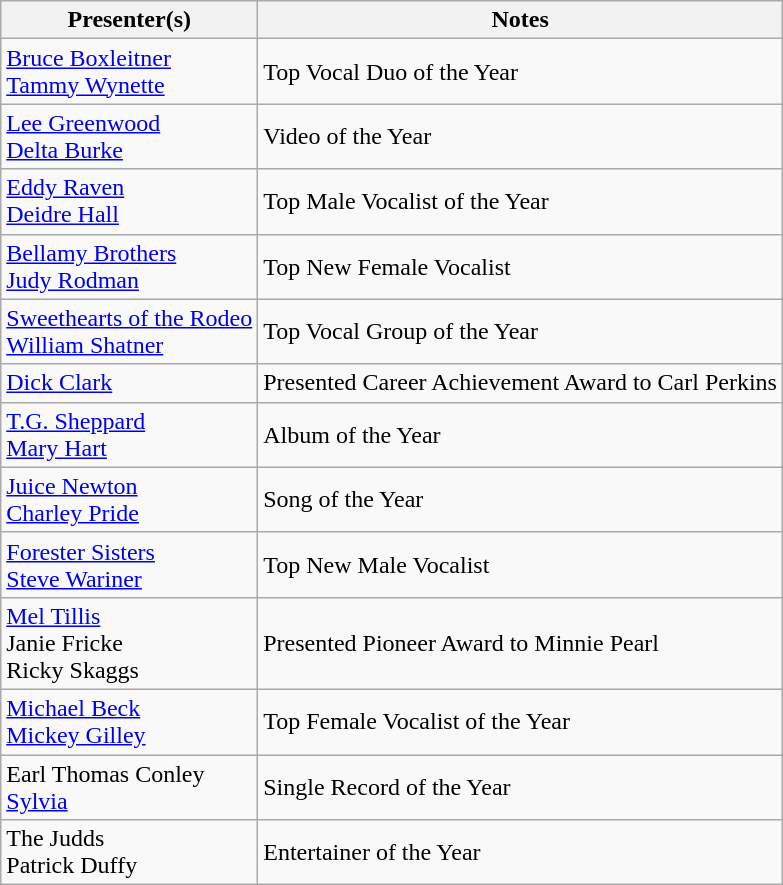<table class="wikitable">
<tr>
<th>Presenter(s)</th>
<th>Notes</th>
</tr>
<tr>
<td><a href='#'>Bruce Boxleitner</a><br><a href='#'>Tammy Wynette</a></td>
<td>Top Vocal Duo of the Year</td>
</tr>
<tr>
<td><a href='#'>Lee Greenwood</a><br><a href='#'>Delta Burke</a></td>
<td>Video of the Year</td>
</tr>
<tr>
<td><a href='#'>Eddy Raven</a><br><a href='#'>Deidre Hall</a></td>
<td>Top Male Vocalist of the Year</td>
</tr>
<tr>
<td><a href='#'>Bellamy Brothers</a><br><a href='#'>Judy Rodman</a></td>
<td>Top New Female Vocalist</td>
</tr>
<tr>
<td><a href='#'>Sweethearts of the Rodeo</a><br><a href='#'>William Shatner</a></td>
<td>Top Vocal Group of the Year</td>
</tr>
<tr>
<td><a href='#'>Dick Clark</a></td>
<td>Presented Career Achievement Award to Carl Perkins</td>
</tr>
<tr>
<td><a href='#'>T.G. Sheppard</a><br><a href='#'>Mary Hart</a></td>
<td>Album of the Year</td>
</tr>
<tr>
<td><a href='#'>Juice Newton</a><br><a href='#'>Charley Pride</a></td>
<td>Song of the Year</td>
</tr>
<tr>
<td><a href='#'>Forester Sisters</a><br><a href='#'>Steve Wariner</a></td>
<td>Top New Male Vocalist</td>
</tr>
<tr>
<td><a href='#'>Mel Tillis</a><br>Janie Fricke<br>Ricky Skaggs</td>
<td>Presented Pioneer Award to Minnie Pearl</td>
</tr>
<tr>
<td><a href='#'>Michael Beck</a><br><a href='#'>Mickey Gilley</a></td>
<td>Top Female Vocalist of the Year</td>
</tr>
<tr>
<td>Earl Thomas Conley<br><a href='#'>Sylvia</a></td>
<td>Single Record of the Year</td>
</tr>
<tr>
<td>The Judds<br>Patrick Duffy</td>
<td>Entertainer of the Year</td>
</tr>
</table>
